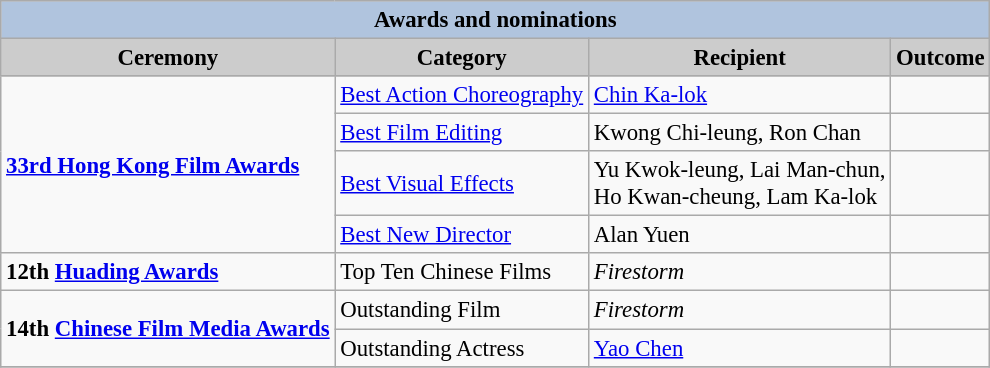<table class="wikitable" style="font-size:95%;" ;>
<tr style="background:#ccc; text-align:center;">
<th colspan="4" style="background: LightSteelBlue;">Awards and nominations</th>
</tr>
<tr style="background:#ccc; text-align:center;">
<th style="background:#ccc">Ceremony</th>
<th style="background:#ccc">Category</th>
<th style="background:#ccc">Recipient</th>
<th style="background:#ccc">Outcome</th>
</tr>
<tr>
<td rowspan=4><strong><a href='#'>33rd Hong Kong Film Awards</a></strong></td>
<td><a href='#'>Best Action Choreography</a></td>
<td><a href='#'>Chin Ka-lok</a></td>
<td></td>
</tr>
<tr>
<td><a href='#'>Best Film Editing</a></td>
<td>Kwong Chi-leung, Ron Chan</td>
<td></td>
</tr>
<tr>
<td><a href='#'>Best Visual Effects</a></td>
<td>Yu Kwok-leung, Lai Man-chun, <br>Ho Kwan-cheung, Lam Ka-lok</td>
<td></td>
</tr>
<tr>
<td><a href='#'>Best New Director</a></td>
<td>Alan Yuen</td>
<td></td>
</tr>
<tr>
<td rowspan=1><strong>12th <a href='#'>Huading Awards</a></strong></td>
<td>Top Ten Chinese Films</td>
<td><em>Firestorm</em></td>
<td></td>
</tr>
<tr>
<td rowspan=2><strong>14th <a href='#'>Chinese Film Media Awards</a></strong></td>
<td>Outstanding Film</td>
<td><em>Firestorm</em></td>
<td></td>
</tr>
<tr>
<td>Outstanding Actress</td>
<td><a href='#'>Yao Chen</a></td>
<td></td>
</tr>
<tr>
</tr>
</table>
